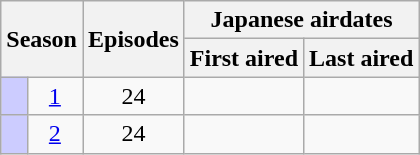<table class="wikitable plainrowheaders" style="text-align:center;">
<tr>
<th colspan="2" rowspan="2">Season</th>
<th rowspan="2">Episodes</th>
<th colspan="2">Japanese airdates</th>
</tr>
<tr>
<th>First aired</th>
<th>Last aired</th>
</tr>
<tr>
<td style="background: #CCF;"></td>
<td><a href='#'>1</a></td>
<td>24</td>
<td></td>
<td></td>
</tr>
<tr>
<td style="background: #CCF;"></td>
<td><a href='#'>2</a></td>
<td>24</td>
<td></td>
<td></td>
</tr>
</table>
